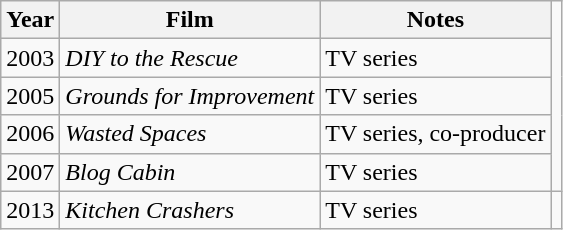<table class="wikitable sortable">
<tr>
<th>Year</th>
<th>Film</th>
<th class="unsortable">Notes</th>
</tr>
<tr>
<td>2003</td>
<td><em>DIY to the Rescue</em></td>
<td>TV series</td>
</tr>
<tr>
<td>2005</td>
<td><em>Grounds for Improvement</em></td>
<td>TV series</td>
</tr>
<tr>
<td>2006</td>
<td><em>Wasted Spaces</em></td>
<td>TV series, co-producer</td>
</tr>
<tr>
<td>2007</td>
<td><em>Blog Cabin</em></td>
<td>TV series</td>
</tr>
<tr>
<td>2013</td>
<td><em>Kitchen Crashers</em></td>
<td>TV series</td>
<td></td>
</tr>
</table>
